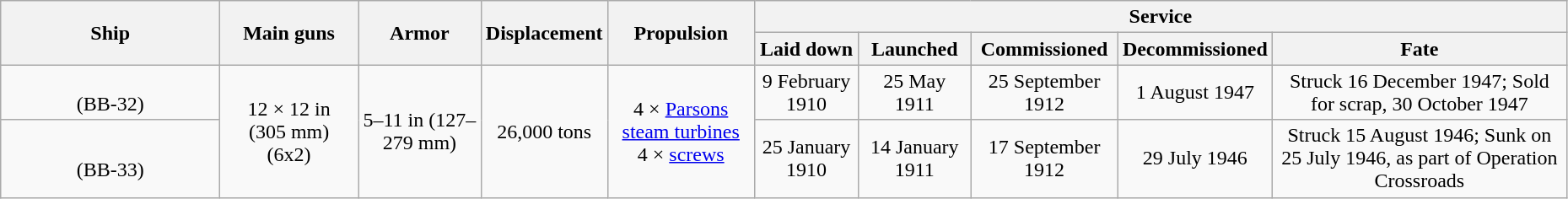<table class="wikitable" style="width:98%;">
<tr valign="center">
<th scope="col" rowspan="2" style="text-align:center; width:14%;">Ship</th>
<th scope="col" style="text-align:center;" rowspan="2">Main guns</th>
<th scope="col" style="text-align:center;" rowspan="2">Armor</th>
<th scope="col" style="text-align:center;" rowspan="2">Displacement</th>
<th scope="col" style="text-align:center;" rowspan="2">Propulsion</th>
<th scope="col" style="text-align:center;" colspan="5">Service</th>
</tr>
<tr valign="top">
<th scope="col" style="text-align:center;">Laid down</th>
<th scope="col" style="text-align:center;">Launched</th>
<th scope="col" style="text-align:center;">Commissioned</th>
<th scope="col" style="text-align:center;">Decommissioned</th>
<th scope="col" style="text-align:center;">Fate</th>
</tr>
<tr>
<td style="text-align:center"><br>(BB-32)</td>
<td style="text-align:center;" rowspan="5">12 × 12 in (305 mm) (6x2)</td>
<td style="text-align:center;" rowspan="5">5–11 in (127–279 mm)</td>
<td style="text-align:center;" rowspan="5">26,000 tons</td>
<td style="text-align:center;" rowspan="5">4 × <a href='#'>Parsons</a> <a href='#'>steam turbines</a><br>4 × <a href='#'>screws</a></td>
<td style="text-align:center">9 February 1910</td>
<td style="text-align:center">25 May 1911</td>
<td style="text-align:center">25 September 1912</td>
<td style="text-align:center">1 August 1947</td>
<td style="text-align:center">Struck 16 December 1947; Sold for scrap, 30 October 1947</td>
</tr>
<tr>
<td style="text-align:center"><br>(BB-33)</td>
<td style="text-align:center">25 January 1910</td>
<td style="text-align:center">14 January 1911</td>
<td style="text-align:center">17 September 1912</td>
<td style="text-align:center">29 July 1946</td>
<td style="text-align:center">Struck 15 August 1946; Sunk on 25 July 1946, as part of Operation Crossroads</td>
</tr>
</table>
